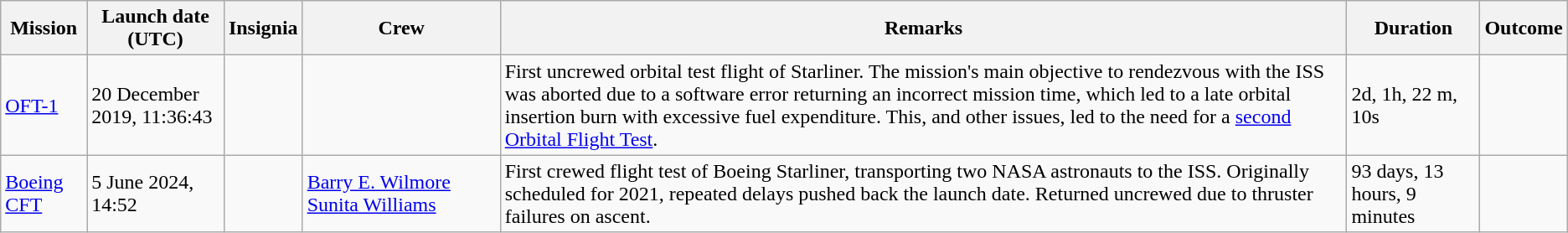<table class="wikitable">
<tr>
<th>Mission</th>
<th>Launch date<br>(UTC)</th>
<th>Insignia</th>
<th>Crew</th>
<th>Remarks</th>
<th>Duration</th>
<th>Outcome</th>
</tr>
<tr>
<td><a href='#'>OFT-1</a></td>
<td>20 December 2019, 11:36:43</td>
<td align="center"></td>
<td></td>
<td>First uncrewed orbital test flight of Starliner. The mission's main objective to rendezvous with the ISS was aborted due to a software error returning an incorrect mission time, which led to a late orbital insertion burn with excessive fuel expenditure. This, and other issues, led to the need for a <a href='#'>second Orbital Flight Test</a>.</td>
<td>2d, 1h, 22 m, 10s</td>
<td></td>
</tr>
<tr>
<td><a href='#'>Boeing CFT</a></td>
<td>5 June 2024, 14:52</td>
<td></td>
<td style="width: 150px"> <a href='#'>Barry E. Wilmore</a><br> <a href='#'>Sunita Williams</a></td>
<td>First crewed flight test of Boeing Starliner, transporting two NASA astronauts to the ISS. Originally scheduled for 2021, repeated delays pushed back the launch date. Returned uncrewed due to thruster failures on ascent.</td>
<td>93 days, 13 hours, 9 minutes</td>
<td></td>
</tr>
</table>
